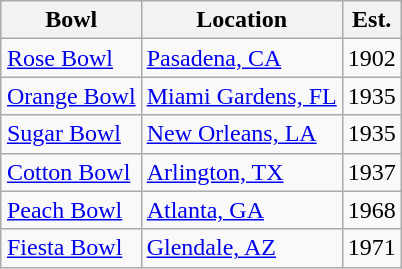<table class="wikitable" align="right" style="margin-left:1em; margin-bottom:1em;">
<tr>
<th>Bowl</th>
<th>Location</th>
<th>Est.</th>
</tr>
<tr>
<td><a href='#'>Rose Bowl</a></td>
<td><a href='#'>Pasadena, CA</a></td>
<td>1902</td>
</tr>
<tr>
<td><a href='#'>Orange Bowl</a></td>
<td><a href='#'>Miami Gardens, FL</a></td>
<td>1935</td>
</tr>
<tr>
<td><a href='#'>Sugar Bowl</a></td>
<td><a href='#'>New Orleans, LA</a></td>
<td>1935</td>
</tr>
<tr>
<td><a href='#'>Cotton Bowl</a></td>
<td><a href='#'>Arlington, TX</a></td>
<td>1937</td>
</tr>
<tr>
<td><a href='#'>Peach Bowl</a></td>
<td><a href='#'>Atlanta, GA</a></td>
<td>1968</td>
</tr>
<tr>
<td><a href='#'>Fiesta Bowl</a></td>
<td><a href='#'>Glendale, AZ</a></td>
<td>1971</td>
</tr>
</table>
